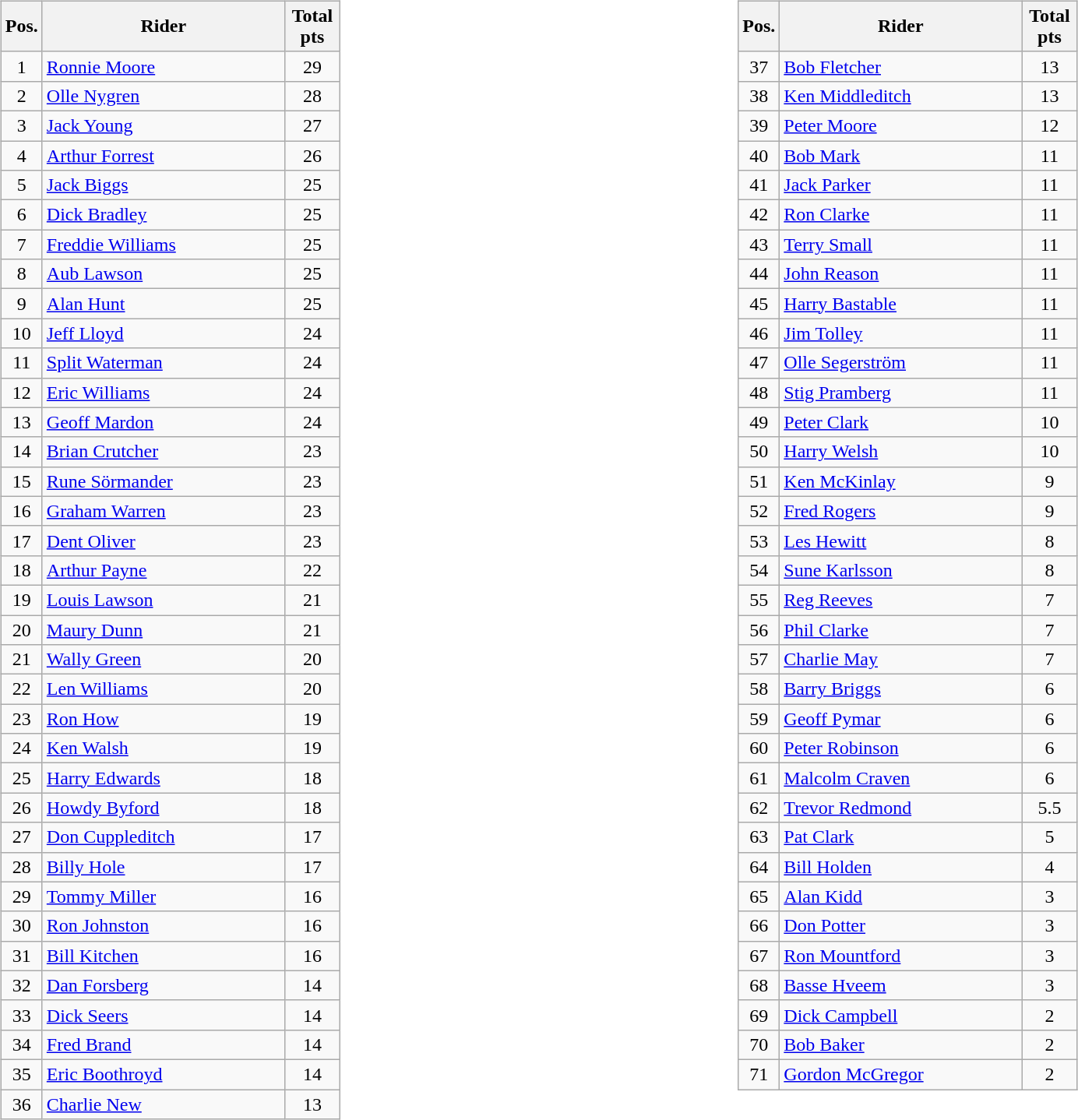<table width=100%>
<tr>
<td width=50% valign=top><br><table class=wikitable>
<tr>
<th width=25px>Pos.</th>
<th width=200px>Rider</th>
<th width=40px>Total pts</th>
</tr>
<tr align=center >
<td>1</td>
<td align=left> <a href='#'>Ronnie Moore</a></td>
<td>29</td>
</tr>
<tr align=center >
<td>2</td>
<td align=left> <a href='#'>Olle Nygren</a></td>
<td>28</td>
</tr>
<tr align=center >
<td>3</td>
<td align=left> <a href='#'>Jack Young</a></td>
<td>27</td>
</tr>
<tr align=center >
<td>4</td>
<td align=left> <a href='#'>Arthur Forrest</a></td>
<td>26</td>
</tr>
<tr align=center >
<td>5</td>
<td align=left> <a href='#'>Jack Biggs</a></td>
<td>25</td>
</tr>
<tr align=center >
<td>6</td>
<td align=left> <a href='#'>Dick Bradley</a></td>
<td>25</td>
</tr>
<tr align=center >
<td>7</td>
<td align=left> <a href='#'>Freddie Williams</a></td>
<td>25</td>
</tr>
<tr align=center >
<td>8</td>
<td align=left> <a href='#'>Aub Lawson</a></td>
<td>25</td>
</tr>
<tr align=center >
<td>9</td>
<td align=left> <a href='#'>Alan Hunt</a></td>
<td>25</td>
</tr>
<tr align=center >
<td>10</td>
<td align=left> <a href='#'>Jeff Lloyd</a></td>
<td>24</td>
</tr>
<tr align=center >
<td>11</td>
<td align=left> <a href='#'>Split Waterman</a></td>
<td>24</td>
</tr>
<tr align=center >
<td>12</td>
<td align=left> <a href='#'>Eric Williams</a></td>
<td>24</td>
</tr>
<tr align=center >
<td>13</td>
<td align=left> <a href='#'>Geoff Mardon</a></td>
<td>24</td>
</tr>
<tr align=center >
<td>14</td>
<td align=left> <a href='#'>Brian Crutcher</a></td>
<td>23</td>
</tr>
<tr align=center >
<td>15</td>
<td align=left> <a href='#'>Rune Sörmander</a></td>
<td>23</td>
</tr>
<tr align=center >
<td>16</td>
<td align=left> <a href='#'>Graham Warren</a></td>
<td>23</td>
</tr>
<tr align=center >
<td>17</td>
<td align=left> <a href='#'>Dent Oliver</a></td>
<td>23</td>
</tr>
<tr align=center >
<td>18</td>
<td align=left> <a href='#'>Arthur Payne</a></td>
<td>22</td>
</tr>
<tr align=center >
<td>19</td>
<td align=left> <a href='#'>Louis Lawson</a></td>
<td>21</td>
</tr>
<tr align=center >
<td>20</td>
<td align=left> <a href='#'>Maury Dunn</a></td>
<td>21</td>
</tr>
<tr align=center>
<td>21</td>
<td align=left> <a href='#'>Wally Green</a></td>
<td>20</td>
</tr>
<tr align=center>
<td>22</td>
<td align=left> <a href='#'>Len Williams</a></td>
<td>20</td>
</tr>
<tr align=center>
<td>23</td>
<td align=left> <a href='#'>Ron How</a></td>
<td>19</td>
</tr>
<tr align=center>
<td>24</td>
<td align=left> <a href='#'>Ken Walsh</a></td>
<td>19</td>
</tr>
<tr align=center>
<td>25</td>
<td align=left> <a href='#'>Harry Edwards</a></td>
<td>18</td>
</tr>
<tr align=center>
<td>26</td>
<td align=left> <a href='#'>Howdy Byford</a></td>
<td>18</td>
</tr>
<tr align=center>
<td>27</td>
<td align=left> <a href='#'>Don Cuppleditch</a></td>
<td>17</td>
</tr>
<tr align=center>
<td>28</td>
<td align=left> <a href='#'>Billy Hole</a></td>
<td>17</td>
</tr>
<tr align=center>
<td>29</td>
<td align=left> <a href='#'>Tommy Miller</a></td>
<td>16</td>
</tr>
<tr align=center>
<td>30</td>
<td align=left> <a href='#'>Ron Johnston</a></td>
<td>16</td>
</tr>
<tr align=center>
<td>31</td>
<td align=left> <a href='#'>Bill Kitchen</a></td>
<td>16</td>
</tr>
<tr align=center>
<td>32</td>
<td align=left> <a href='#'>Dan Forsberg</a></td>
<td>14</td>
</tr>
<tr align=center>
<td>33</td>
<td align=left> <a href='#'>Dick Seers</a></td>
<td>14</td>
</tr>
<tr align=center>
<td>34</td>
<td align=left> <a href='#'>Fred Brand</a></td>
<td>14</td>
</tr>
<tr align=center>
<td>35</td>
<td align=left> <a href='#'>Eric Boothroyd</a></td>
<td>14</td>
</tr>
<tr align=center>
<td>36</td>
<td align=left> <a href='#'>Charlie New</a></td>
<td>13</td>
</tr>
</table>
</td>
<td width=50% valign=top><br><table class=wikitable>
<tr>
<th width=25px>Pos.</th>
<th width=200px>Rider</th>
<th width=40px>Total pts</th>
</tr>
<tr align=center>
<td>37</td>
<td align=left> <a href='#'>Bob Fletcher</a></td>
<td>13</td>
</tr>
<tr align=center>
<td>38</td>
<td align=left> <a href='#'>Ken Middleditch</a></td>
<td>13</td>
</tr>
<tr align=center>
<td>39</td>
<td align=left> <a href='#'>Peter Moore</a></td>
<td>12</td>
</tr>
<tr align=center>
<td>40</td>
<td align=left> <a href='#'>Bob Mark</a></td>
<td>11</td>
</tr>
<tr align=center>
<td>41</td>
<td align=left> <a href='#'>Jack Parker</a></td>
<td>11</td>
</tr>
<tr align=center>
<td>42</td>
<td align=left> <a href='#'>Ron Clarke</a></td>
<td>11</td>
</tr>
<tr align=center>
<td>43</td>
<td align=left> <a href='#'>Terry Small</a></td>
<td>11</td>
</tr>
<tr align=center>
<td>44</td>
<td align=left> <a href='#'>John Reason</a></td>
<td>11</td>
</tr>
<tr align=center>
<td>45</td>
<td align=left> <a href='#'>Harry Bastable</a></td>
<td>11</td>
</tr>
<tr align=center>
<td>46</td>
<td align=left> <a href='#'>Jim Tolley</a></td>
<td>11</td>
</tr>
<tr align=center>
<td>47</td>
<td align=left> <a href='#'>Olle Segerström</a></td>
<td>11</td>
</tr>
<tr align=center>
<td>48</td>
<td align=left> <a href='#'>Stig Pramberg</a></td>
<td>11</td>
</tr>
<tr align=center>
<td>49</td>
<td align=left> <a href='#'>Peter Clark</a></td>
<td>10</td>
</tr>
<tr align=center>
<td>50</td>
<td align=left> <a href='#'>Harry Welsh</a></td>
<td>10</td>
</tr>
<tr align=center>
<td>51</td>
<td align=left> <a href='#'>Ken McKinlay</a></td>
<td>9</td>
</tr>
<tr align=center>
<td>52</td>
<td align=left> <a href='#'>Fred Rogers</a></td>
<td>9</td>
</tr>
<tr align=center>
<td>53</td>
<td align=left> <a href='#'>Les Hewitt</a></td>
<td>8</td>
</tr>
<tr align=center>
<td>54</td>
<td align=left> <a href='#'>Sune Karlsson</a></td>
<td>8</td>
</tr>
<tr align=center>
<td>55</td>
<td align=left> <a href='#'>Reg Reeves</a></td>
<td>7</td>
</tr>
<tr align=center>
<td>56</td>
<td align=left> <a href='#'>Phil Clarke</a></td>
<td>7</td>
</tr>
<tr align=center>
<td>57</td>
<td align=left> <a href='#'>Charlie May</a></td>
<td>7</td>
</tr>
<tr align=center>
<td>58</td>
<td align=left> <a href='#'>Barry Briggs</a></td>
<td>6</td>
</tr>
<tr align=center>
<td>59</td>
<td align=left> <a href='#'>Geoff Pymar</a></td>
<td>6</td>
</tr>
<tr align=center>
<td>60</td>
<td align=left> <a href='#'>Peter Robinson</a></td>
<td>6</td>
</tr>
<tr align=center>
<td>61</td>
<td align=left> <a href='#'>Malcolm Craven</a></td>
<td>6</td>
</tr>
<tr align=center>
<td>62</td>
<td align=left> <a href='#'>Trevor Redmond</a></td>
<td>5.5</td>
</tr>
<tr align=center>
<td>63</td>
<td align=left> <a href='#'>Pat Clark</a></td>
<td>5</td>
</tr>
<tr align=center>
<td>64</td>
<td align=left> <a href='#'>Bill Holden</a></td>
<td>4</td>
</tr>
<tr align=center>
<td>65</td>
<td align=left> <a href='#'>Alan Kidd</a></td>
<td>3</td>
</tr>
<tr align=center>
<td>66</td>
<td align=left> <a href='#'>Don Potter</a></td>
<td>3</td>
</tr>
<tr align=center>
<td>67</td>
<td align=left> <a href='#'>Ron Mountford</a></td>
<td>3</td>
</tr>
<tr align=center>
<td>68</td>
<td align=left> <a href='#'>Basse Hveem</a></td>
<td>3</td>
</tr>
<tr align=center>
<td>69</td>
<td align=left> <a href='#'>Dick Campbell</a></td>
<td>2</td>
</tr>
<tr align=center>
<td>70</td>
<td align=left> <a href='#'>Bob Baker</a></td>
<td>2</td>
</tr>
<tr align=center>
<td>71</td>
<td align=left> <a href='#'>Gordon McGregor</a></td>
<td>2</td>
</tr>
</table>
</td>
</tr>
</table>
